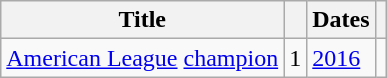<table class="wikitable">
<tr>
<th>Title</th>
<th></th>
<th>Dates</th>
<th></th>
</tr>
<tr>
<td><a href='#'>American League</a> <a href='#'>champion</a></td>
<td style="text-align:center;">1</td>
<td><a href='#'>2016</a></td>
<td></td>
</tr>
</table>
